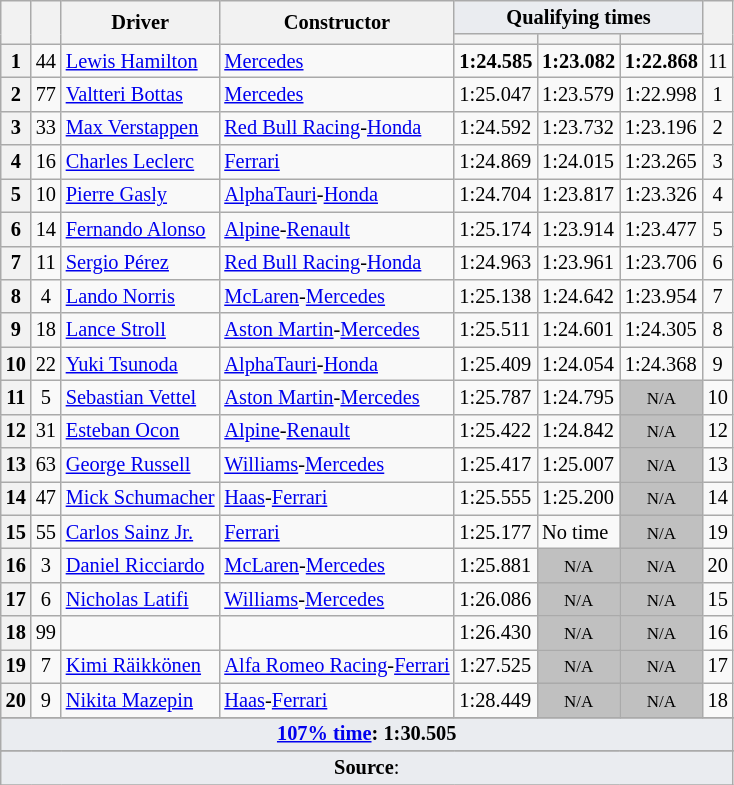<table class="wikitable sortable" style="font-size: 85%;">
<tr>
<th rowspan="2"></th>
<th rowspan="2"></th>
<th rowspan="2">Driver</th>
<th rowspan="2">Constructor</th>
<th colspan="3" style="background:#eaecf0; text-align:center;">Qualifying times</th>
<th rowspan="2"></th>
</tr>
<tr>
<th scope="col"></th>
<th scope="col"></th>
<th scope="col"></th>
</tr>
<tr>
<th scope="row">1</th>
<td align="center">44</td>
<td data-sort-value="ham"> <a href='#'>Lewis Hamilton</a></td>
<td><a href='#'>Mercedes</a></td>
<td><strong>1:24.585</strong></td>
<td><strong>1:23.082</strong></td>
<td><strong>1:22.868</strong></td>
<td align="center">11</td>
</tr>
<tr>
<th scope="row">2</th>
<td align="center">77</td>
<td data-sort-value="bot"> <a href='#'>Valtteri Bottas</a></td>
<td><a href='#'>Mercedes</a></td>
<td>1:25.047</td>
<td>1:23.579</td>
<td>1:22.998</td>
<td align="center">1</td>
</tr>
<tr>
<th scope="row">3</th>
<td align="center">33</td>
<td data-sort-value="ver"> <a href='#'>Max Verstappen</a></td>
<td><a href='#'>Red Bull Racing</a>-<a href='#'>Honda</a></td>
<td>1:24.592</td>
<td>1:23.732</td>
<td>1:23.196</td>
<td align="center">2</td>
</tr>
<tr>
<th scope="row">4</th>
<td align="center">16</td>
<td data-sort-value="lec"> <a href='#'>Charles Leclerc</a></td>
<td><a href='#'>Ferrari</a></td>
<td>1:24.869</td>
<td>1:24.015</td>
<td>1:23.265</td>
<td align="center">3</td>
</tr>
<tr>
<th scope="row">5</th>
<td align="center">10</td>
<td data-sort-value="gas"> <a href='#'>Pierre Gasly</a></td>
<td><a href='#'>AlphaTauri</a>-<a href='#'>Honda</a></td>
<td>1:24.704</td>
<td>1:23.817</td>
<td>1:23.326</td>
<td align="center">4</td>
</tr>
<tr>
<th scope="row">6</th>
<td align="center">14</td>
<td data-sort-value="alo"> <a href='#'>Fernando Alonso</a></td>
<td><a href='#'>Alpine</a>-<a href='#'>Renault</a></td>
<td>1:25.174</td>
<td>1:23.914</td>
<td>1:23.477</td>
<td align="center">5</td>
</tr>
<tr>
<th scope="row">7</th>
<td align="center">11</td>
<td data-sort-value="per"> <a href='#'>Sergio Pérez</a></td>
<td><a href='#'>Red Bull Racing</a>-<a href='#'>Honda</a></td>
<td>1:24.963</td>
<td>1:23.961</td>
<td>1:23.706</td>
<td align="center">6</td>
</tr>
<tr>
<th scope="row">8</th>
<td align="center">4</td>
<td data-sort-value="nor"> <a href='#'>Lando Norris</a></td>
<td><a href='#'>McLaren</a>-<a href='#'>Mercedes</a></td>
<td>1:25.138</td>
<td>1:24.642</td>
<td>1:23.954</td>
<td align="center">7</td>
</tr>
<tr>
<th scope="row">9</th>
<td align="center">18</td>
<td data-sort-value="str"> <a href='#'>Lance Stroll</a></td>
<td><a href='#'>Aston Martin</a>-<a href='#'>Mercedes</a></td>
<td>1:25.511</td>
<td>1:24.601</td>
<td>1:24.305</td>
<td align="center">8</td>
</tr>
<tr>
<th scope="row">10</th>
<td align="center">22</td>
<td data-sort-value="tsu"> <a href='#'>Yuki Tsunoda</a></td>
<td><a href='#'>AlphaTauri</a>-<a href='#'>Honda</a></td>
<td>1:25.409</td>
<td>1:24.054</td>
<td>1:24.368</td>
<td align="center">9</td>
</tr>
<tr>
<th scope="row">11</th>
<td align="center">5</td>
<td data-sort-value="vet"> <a href='#'>Sebastian Vettel</a></td>
<td><a href='#'>Aston Martin</a>-<a href='#'>Mercedes</a></td>
<td>1:25.787</td>
<td>1:24.795</td>
<td style="background: silver" align="center" data-sort-value="11"><small>N/A</small></td>
<td align="center">10</td>
</tr>
<tr>
<th scope="row">12</th>
<td align="center">31</td>
<td data-sort-value="oco"> <a href='#'>Esteban Ocon</a></td>
<td><a href='#'>Alpine</a>-<a href='#'>Renault</a></td>
<td>1:25.422</td>
<td>1:24.842</td>
<td style="background: silver" align="center" data-sort-value="12"><small>N/A</small></td>
<td align="center">12</td>
</tr>
<tr>
<th scope="row">13</th>
<td align="center">63</td>
<td data-sort-value="rus"> <a href='#'>George Russell</a></td>
<td><a href='#'>Williams</a>-<a href='#'>Mercedes</a></td>
<td>1:25.417</td>
<td>1:25.007</td>
<td style="background: silver" align="center" data-sort-value="13"><small>N/A</small></td>
<td align="center">13</td>
</tr>
<tr>
<th scope="row">14</th>
<td align="center">47</td>
<td data-sort-value="sch"> <a href='#'>Mick Schumacher</a></td>
<td><a href='#'>Haas</a>-<a href='#'>Ferrari</a></td>
<td>1:25.555</td>
<td>1:25.200</td>
<td style="background: silver" align="center" data-sort-value="14"><small>N/A</small></td>
<td align="center">14</td>
</tr>
<tr>
<th scope="row">15</th>
<td align="center">55</td>
<td data-sort-value="sai"> <a href='#'>Carlos Sainz Jr.</a></td>
<td><a href='#'>Ferrari</a></td>
<td>1:25.177</td>
<td data-sort-value="15">No time</td>
<td style="background: silver" align="center" data-sort-value="15"><small>N/A</small></td>
<td align="center">19</td>
</tr>
<tr>
<th scope="row">16</th>
<td align="center">3</td>
<td data-sort-value="ric"> <a href='#'>Daniel Ricciardo</a></td>
<td><a href='#'>McLaren</a>-<a href='#'>Mercedes</a></td>
<td>1:25.881</td>
<td style="background: silver" align="center" data-sort-value="16"><small>N/A</small></td>
<td style="background: silver" align="center" data-sort-value="16"><small>N/A</small></td>
<td align="center">20</td>
</tr>
<tr>
<th scope="row">17</th>
<td align="center">6</td>
<td data-sort-value="lat"> <a href='#'>Nicholas Latifi</a></td>
<td><a href='#'>Williams</a>-<a href='#'>Mercedes</a></td>
<td>1:26.086</td>
<td style="background: silver" align="center" data-sort-value="17"><small>N/A</small></td>
<td style="background: silver" align="center" data-sort-value="17"><small>N/A</small></td>
<td align="center">15</td>
</tr>
<tr>
<th scope="row">18</th>
<td align="center">99</td>
<td data-sort-value="gio"></td>
<td></td>
<td>1:26.430</td>
<td style="background: silver" align="center" data-sort-value="18"><small>N/A</small></td>
<td style="background: silver" align="center" data-sort-value="18"><small>N/A</small></td>
<td align="center">16</td>
</tr>
<tr>
<th scope="row">19</th>
<td align="center">7</td>
<td data-sort-value="rai"> <a href='#'>Kimi Räikkönen</a></td>
<td><a href='#'>Alfa Romeo Racing</a>-<a href='#'>Ferrari</a></td>
<td>1:27.525</td>
<td style="background: silver" align="center" data-sort-value="19"><small>N/A</small></td>
<td style="background: silver" align="center" data-sort-value="19"><small>N/A</small></td>
<td align="center">17</td>
</tr>
<tr>
<th scope="row">20</th>
<td align="center">9</td>
<td data-sort-value="maz"><a href='#'>Nikita Mazepin</a></td>
<td><a href='#'>Haas</a>-<a href='#'>Ferrari</a></td>
<td>1:28.449</td>
<td style="background: silver" align="center" data-sort-value="20"><small>N/A</small></td>
<td style="background: silver" align="center" data-sort-value="20"><small>N/A</small></td>
<td align="center">18</td>
</tr>
<tr>
</tr>
<tr class="sortbottom">
<td colspan="8" style="background-color:#EAECF0;text-align:center"><strong><a href='#'>107% time</a>: 1:30.505</strong></td>
</tr>
<tr>
</tr>
<tr class="sortbottom">
<td colspan="8" style="background-color:#EAECF0;text-align:center"><strong>Source</strong>:</td>
</tr>
<tr>
</tr>
</table>
